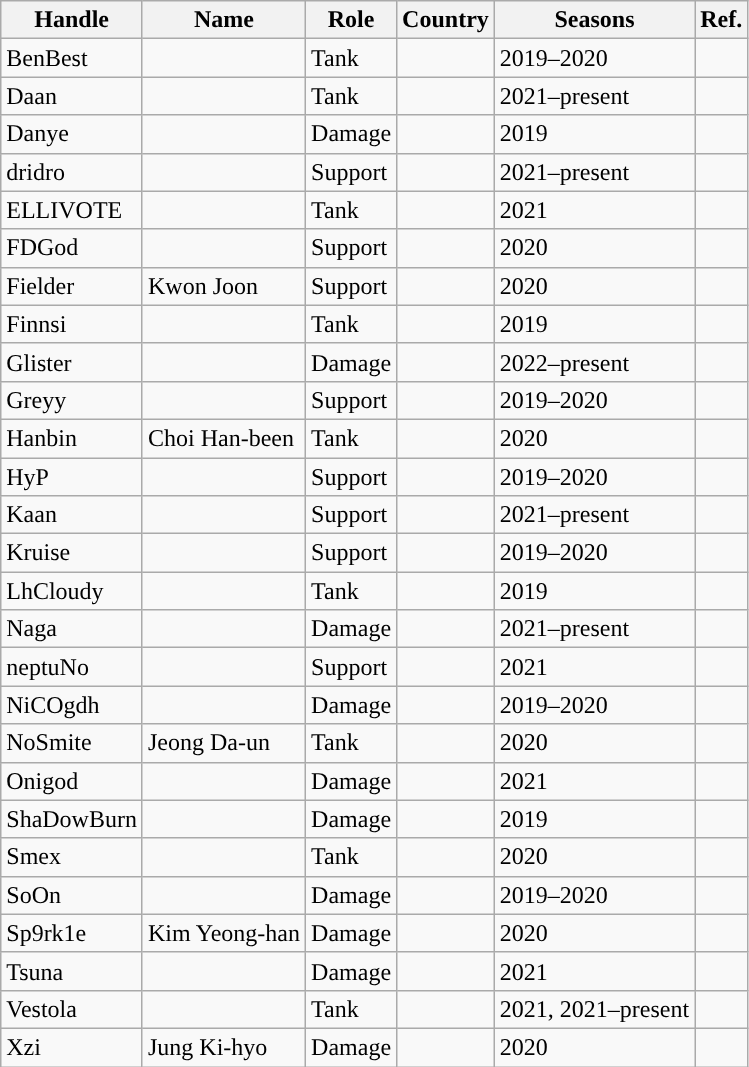<table class="wikitable sortable" style="text-align:left;">
<tr>
<th style="background-color:#">Handle</th>
<th style="background-color:#">Name</th>
<th style="background-color:#">Role</th>
<th style="background-color:#">Country</th>
<th style="background-color:#">Seasons</th>
<th style="background-color:#">Ref.</th>
</tr>
<tr>
<td>BenBest</td>
<td></td>
<td>Tank</td>
<td></td>
<td>2019–2020</td>
<td></td>
</tr>
<tr>
<td>Daan</td>
<td></td>
<td>Tank</td>
<td></td>
<td>2021–present</td>
<td></td>
</tr>
<tr>
<td>Danye</td>
<td></td>
<td>Damage</td>
<td></td>
<td>2019</td>
<td></td>
</tr>
<tr>
<td>dridro</td>
<td></td>
<td>Support</td>
<td></td>
<td>2021–present</td>
<td></td>
</tr>
<tr>
<td>ELLIVOTE</td>
<td></td>
<td>Tank</td>
<td></td>
<td>2021</td>
<td></td>
</tr>
<tr>
<td>FDGod</td>
<td></td>
<td>Support</td>
<td></td>
<td>2020</td>
<td></td>
</tr>
<tr>
<td>Fielder</td>
<td>Kwon Joon</td>
<td>Support</td>
<td></td>
<td>2020</td>
<td></td>
</tr>
<tr>
<td>Finnsi</td>
<td></td>
<td>Tank</td>
<td></td>
<td>2019</td>
<td></td>
</tr>
<tr>
<td>Glister</td>
<td></td>
<td>Damage</td>
<td></td>
<td>2022–present</td>
<td></td>
</tr>
<tr>
<td>Greyy</td>
<td></td>
<td>Support</td>
<td></td>
<td>2019–2020</td>
<td></td>
</tr>
<tr>
<td>Hanbin</td>
<td>Choi Han-been</td>
<td>Tank</td>
<td></td>
<td>2020</td>
<td></td>
</tr>
<tr>
<td>HyP</td>
<td></td>
<td>Support</td>
<td></td>
<td>2019–2020</td>
<td></td>
</tr>
<tr>
<td>Kaan</td>
<td></td>
<td>Support</td>
<td></td>
<td>2021–present</td>
<td></td>
</tr>
<tr>
<td>Kruise</td>
<td></td>
<td>Support</td>
<td></td>
<td>2019–2020</td>
<td></td>
</tr>
<tr>
<td>LhCloudy</td>
<td></td>
<td>Tank</td>
<td></td>
<td>2019</td>
<td></td>
</tr>
<tr>
<td>Naga</td>
<td></td>
<td>Damage</td>
<td></td>
<td>2021–present</td>
<td></td>
</tr>
<tr>
<td>neptuNo</td>
<td></td>
<td>Support</td>
<td></td>
<td>2021</td>
<td></td>
</tr>
<tr>
<td>NiCOgdh</td>
<td></td>
<td>Damage</td>
<td></td>
<td>2019–2020</td>
<td></td>
</tr>
<tr>
<td>NoSmite</td>
<td>Jeong Da-un</td>
<td>Tank</td>
<td></td>
<td>2020</td>
<td></td>
</tr>
<tr>
<td>Onigod</td>
<td></td>
<td>Damage</td>
<td></td>
<td>2021</td>
<td></td>
</tr>
<tr>
<td>ShaDowBurn</td>
<td></td>
<td>Damage</td>
<td></td>
<td>2019</td>
<td></td>
</tr>
<tr>
<td>Smex</td>
<td></td>
<td>Tank</td>
<td></td>
<td>2020</td>
<td></td>
</tr>
<tr>
<td>SoOn</td>
<td></td>
<td>Damage</td>
<td></td>
<td>2019–2020</td>
<td></td>
</tr>
<tr>
<td>Sp9rk1e</td>
<td>Kim Yeong-han</td>
<td>Damage</td>
<td></td>
<td>2020</td>
<td></td>
</tr>
<tr>
<td>Tsuna</td>
<td></td>
<td>Damage</td>
<td></td>
<td>2021</td>
<td></td>
</tr>
<tr>
<td>Vestola</td>
<td></td>
<td>Tank</td>
<td></td>
<td>2021, 2021–present</td>
<td></td>
</tr>
<tr>
<td>Xzi</td>
<td>Jung Ki-hyo</td>
<td>Damage</td>
<td></td>
<td>2020</td>
<td></td>
</tr>
</table>
